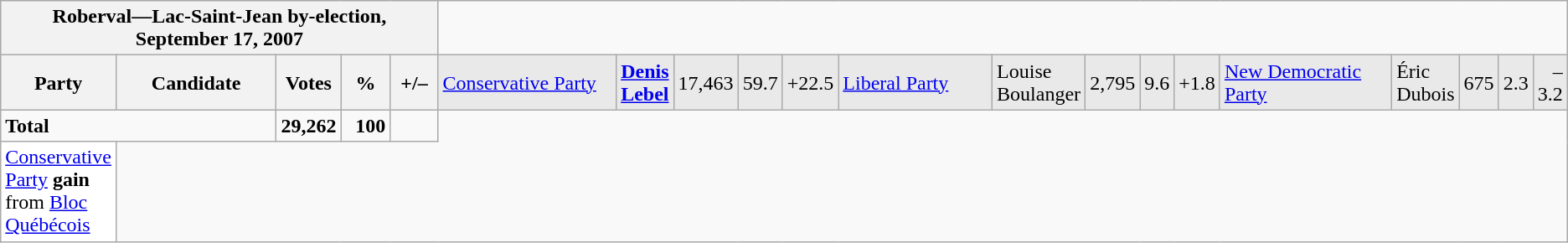<table class="wikitable">
<tr style="background:#e9e9e9;">
<th colspan=6>Roberval—Lac-Saint-Jean by-election, September 17, 2007</th>
</tr>
<tr style="background:#e9e9e9;">
<th colspan=2 style="width: 200px">Party</th>
<th style="width: 170px">Candidate</th>
<th style="width: 40px">Votes</th>
<th style="width: 40px">%</th>
<th style="width: 40px">+/–<br></th>
<td style="width: 185px"><a href='#'>Conservative Party</a></td>
<td><strong><a href='#'>Denis Lebel</a></strong></td>
<td align=right>17,463</td>
<td align=right>59.7</td>
<td align=right>+22.5<br>
</td>
<td style="width: 185px"><a href='#'>Liberal Party</a></td>
<td>Louise Boulanger</td>
<td align=right>2,795</td>
<td align=right>9.6</td>
<td align=right>+1.8<br></td>
<td style="width: 185px"><a href='#'>New Democratic Party</a></td>
<td>Éric Dubois</td>
<td align=right>675</td>
<td align=right>2.3</td>
<td align=right>–3.2<br></td>
</tr>
<tr>
<td colspan=3><strong>Total</strong></td>
<td align=right><strong>29,262</strong></td>
<td align=right><strong>100</strong></td>
<td></td>
</tr>
<tr style="background:white;">
<td style="text-align:left;" colspan=2><a href='#'>Conservative Party</a> <strong>gain</strong> from <a href='#'>Bloc Québécois</a></td>
</tr>
</table>
